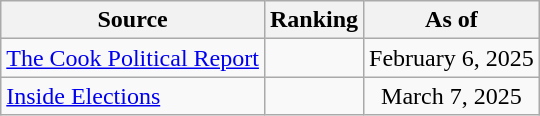<table class="wikitable" style="text-align:center">
<tr>
<th>Source</th>
<th>Ranking</th>
<th>As of</th>
</tr>
<tr>
<td align=left><a href='#'>The Cook Political Report</a></td>
<td></td>
<td>February 6, 2025</td>
</tr>
<tr>
<td align=left><a href='#'>Inside Elections</a></td>
<td></td>
<td>March 7, 2025</td>
</tr>
</table>
